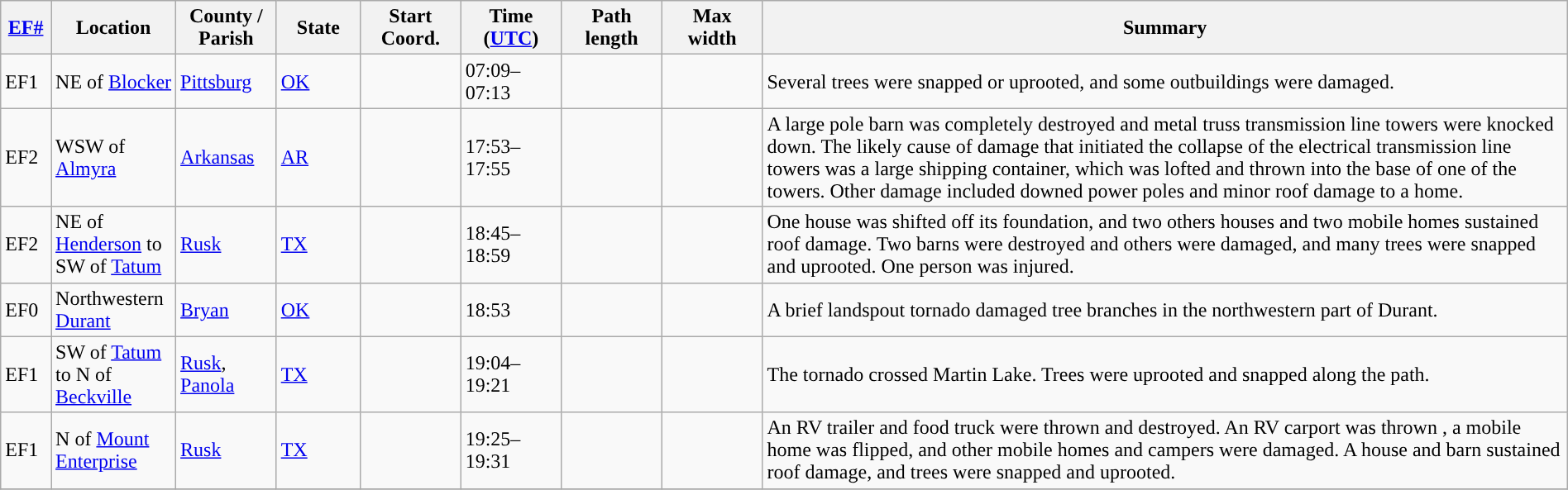<table class="wikitable sortable" style="width:100%;">
<tr>
<th scope="col"  style="width:3%; text-align:center;"><a href='#'>EF#</a></th>
<th scope="col"  style="width:7%; text-align:center;" class="unsortable">Location</th>
<th scope="col"  style="width:6%; text-align:center;" class="unsortable">County / Parish</th>
<th scope="col"  style="width:5%; text-align:center;">State</th>
<th scope="col"  style="width:6%; text-align:center;">Start Coord.</th>
<th scope="col"  style="width:6%; text-align:center;">Time (<a href='#'>UTC</a>)</th>
<th scope="col"  style="width:6%; text-align:center;">Path length</th>
<th scope="col"  style="width:6%; text-align:center;">Max width</th>
<th scope="col" class="unsortable" style="width:48%; text-align:center;">Summary</th>
</tr>
<tr>
<td>EF1</td>
<td>NE of <a href='#'>Blocker</a></td>
<td><a href='#'>Pittsburg</a></td>
<td><a href='#'>OK</a></td>
<td></td>
<td>07:09–07:13</td>
<td></td>
<td></td>
<td>Several trees were snapped or uprooted, and some outbuildings were damaged.</td>
</tr>
<tr>
<td>EF2</td>
<td>WSW of <a href='#'>Almyra</a></td>
<td><a href='#'>Arkansas</a></td>
<td><a href='#'>AR</a></td>
<td></td>
<td>17:53–17:55</td>
<td></td>
<td></td>
<td>A large pole barn was completely destroyed and metal truss transmission line towers were knocked down. The likely cause of damage that initiated the collapse of the electrical transmission line towers was a large shipping container, which was lofted and thrown into the base of one of the towers. Other damage included downed power poles and minor roof damage to a home.</td>
</tr>
<tr>
<td>EF2</td>
<td>NE of <a href='#'>Henderson</a> to SW of <a href='#'>Tatum</a></td>
<td><a href='#'>Rusk</a></td>
<td><a href='#'>TX</a></td>
<td></td>
<td>18:45–18:59</td>
<td></td>
<td></td>
<td>One house was shifted off its foundation, and two others houses and two mobile homes sustained roof damage. Two barns were destroyed and others were damaged, and many trees were snapped and uprooted. One person was injured.</td>
</tr>
<tr>
<td>EF0</td>
<td>Northwestern <a href='#'>Durant</a></td>
<td><a href='#'>Bryan</a></td>
<td><a href='#'>OK</a></td>
<td></td>
<td>18:53</td>
<td></td>
<td></td>
<td>A brief landspout tornado damaged tree branches in the northwestern part of Durant.</td>
</tr>
<tr>
<td>EF1</td>
<td>SW of <a href='#'>Tatum</a> to N of <a href='#'>Beckville</a></td>
<td><a href='#'>Rusk</a>, <a href='#'>Panola</a></td>
<td><a href='#'>TX</a></td>
<td></td>
<td>19:04–19:21</td>
<td></td>
<td></td>
<td>The tornado crossed Martin Lake. Trees were uprooted and snapped along the path.</td>
</tr>
<tr>
<td>EF1</td>
<td>N of <a href='#'>Mount Enterprise</a></td>
<td><a href='#'>Rusk</a></td>
<td><a href='#'>TX</a></td>
<td></td>
<td>19:25–19:31</td>
<td></td>
<td></td>
<td>An RV trailer and food truck were thrown and destroyed. An RV carport was thrown , a mobile home was flipped, and other mobile homes and campers were damaged. A house and barn sustained roof damage, and trees were snapped and uprooted.</td>
</tr>
<tr>
</tr>
</table>
